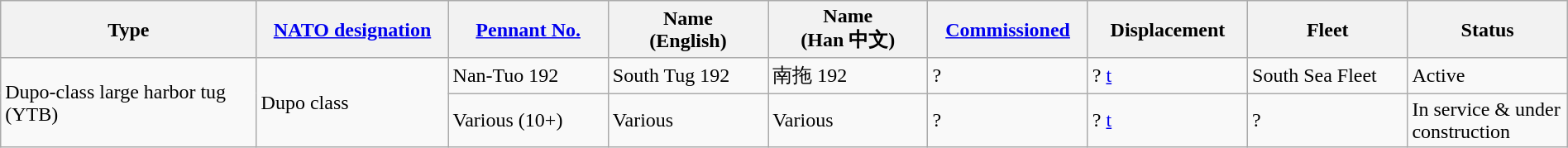<table class="wikitable sortable"  style="margin:auto; width:100%;">
<tr>
<th style="text-align:center; width:16%;">Type</th>
<th style="text-align:center; width:12%;"><a href='#'>NATO designation</a></th>
<th style="text-align:center; width:10%;"><a href='#'>Pennant No.</a></th>
<th style="text-align:center; width:10%;">Name<br>(English)</th>
<th style="text-align:center; width:10%;">Name<br>(Han 中文)</th>
<th style="text-align:center; width:10%;"><a href='#'>Commissioned</a></th>
<th style="text-align:center; width:10%;">Displacement</th>
<th style="text-align:center; width:10%;">Fleet</th>
<th style="text-align:center; width:10%;">Status</th>
</tr>
<tr>
<td rowspan="2">Dupo-class large harbor tug (YTB)</td>
<td rowspan="2">Dupo class</td>
<td>Nan-Tuo 192</td>
<td>South Tug 192</td>
<td>南拖 192</td>
<td>?</td>
<td>? <a href='#'>t</a></td>
<td>South Sea Fleet</td>
<td><span>Active</span></td>
</tr>
<tr>
<td>Various (10+)</td>
<td>Various</td>
<td>Various</td>
<td>?</td>
<td>? <a href='#'>t</a></td>
<td>?</td>
<td><span>In service & under construction</span></td>
</tr>
</table>
